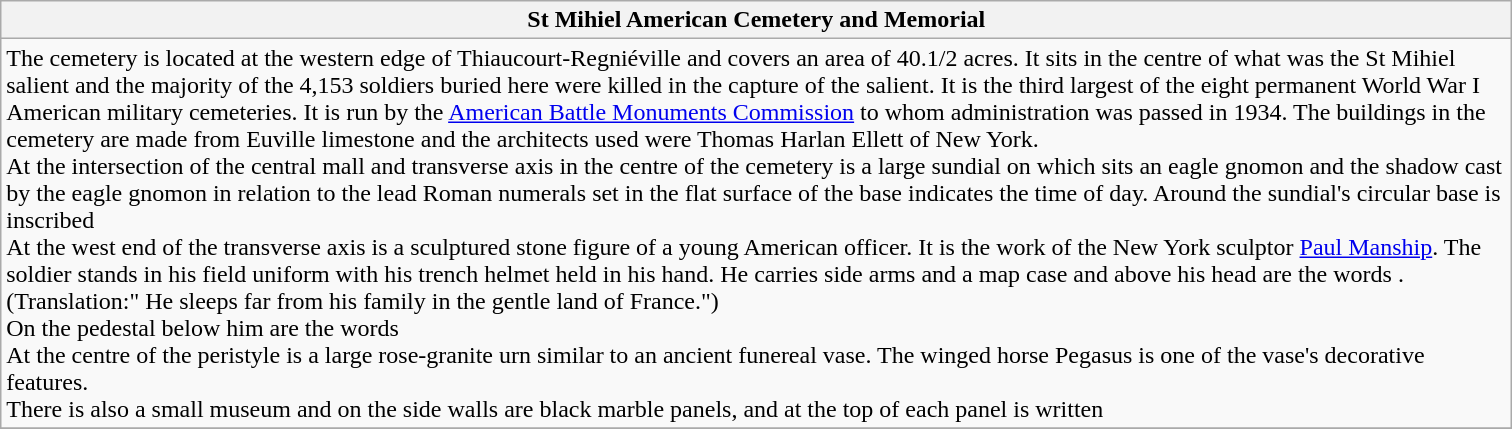<table class="wikitable sortable">
<tr>
<th scope="col" style="width:1000px;">St Mihiel American Cemetery and Memorial</th>
</tr>
<tr>
<td>The cemetery is located at the western edge of Thiaucourt-Regniéville and covers an area of 40.1/2 acres. It sits in the centre of what was the St Mihiel salient and the majority of the 4,153 soldiers buried here were killed in the capture of the salient. It is the third largest of the eight permanent World War I American military cemeteries. It is run by the <a href='#'>American Battle Monuments Commission</a> to whom administration was passed in 1934. The buildings in the cemetery are made from Euville limestone and the architects used were Thomas Harlan Ellett of New York.<br>At the intersection of the central mall and transverse axis in the centre of the cemetery is a large sundial on which sits an eagle gnomon and the shadow cast by the eagle gnomon in relation to the lead Roman numerals set in the flat surface of the base indicates the time of day. Around the sundial's circular base is inscribed <br>At the west end of the transverse axis is a sculptured stone figure of a young American officer. It is the work of the New York sculptor <a href='#'>Paul Manship</a>. The soldier stands in his field uniform with his trench helmet held in his hand. He carries side arms and a map case and above his head are the words . (Translation:" He sleeps far from his family in the gentle land of France.")<br>On the pedestal below him are the words  <br>At the centre of the peristyle is a large rose-granite urn similar to an ancient funereal vase. The winged horse Pegasus is one of the vase's decorative features.<br>There is also a small museum and on the side walls are black marble panels, and at the top of each panel is written 
</td>
</tr>
<tr>
</tr>
</table>
